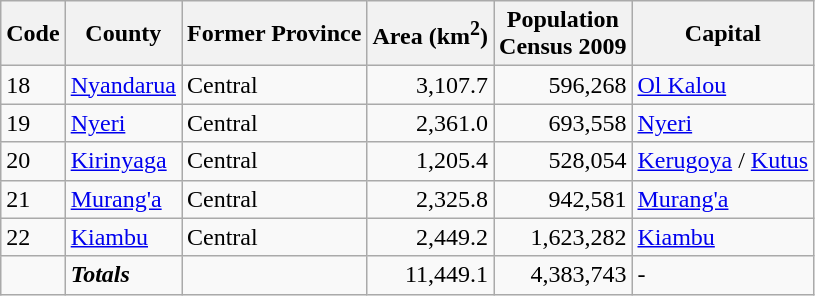<table class="sortable wikitable">
<tr>
<th>Code</th>
<th>County</th>
<th>Former Province</th>
<th>Area (km<sup>2</sup>)</th>
<th>Population<br>Census 2009</th>
<th>Capital</th>
</tr>
<tr>
<td>18</td>
<td><a href='#'>Nyandarua</a></td>
<td>Central</td>
<td align="right">3,107.7</td>
<td align="right">596,268</td>
<td><a href='#'>Ol Kalou</a></td>
</tr>
<tr>
<td>19</td>
<td><a href='#'>Nyeri</a></td>
<td>Central</td>
<td align="right">2,361.0</td>
<td align="right">693,558</td>
<td><a href='#'>Nyeri</a></td>
</tr>
<tr>
<td>20</td>
<td><a href='#'>Kirinyaga</a></td>
<td>Central</td>
<td align="right">1,205.4</td>
<td align="right">528,054</td>
<td><a href='#'>Kerugoya</a> / <a href='#'>Kutus</a></td>
</tr>
<tr>
<td>21</td>
<td><a href='#'>Murang'a</a></td>
<td>Central</td>
<td align="right">2,325.8</td>
<td align="right">942,581</td>
<td><a href='#'>Murang'a</a></td>
</tr>
<tr>
<td>22</td>
<td><a href='#'>Kiambu</a></td>
<td>Central</td>
<td align="right">2,449.2</td>
<td align="right">1,623,282</td>
<td><a href='#'>Kiambu</a></td>
</tr>
<tr>
<td></td>
<td><strong><em>Totals</em></strong></td>
<td></td>
<td align="right">11,449.1</td>
<td align="right">4,383,743</td>
<td>-</td>
</tr>
</table>
